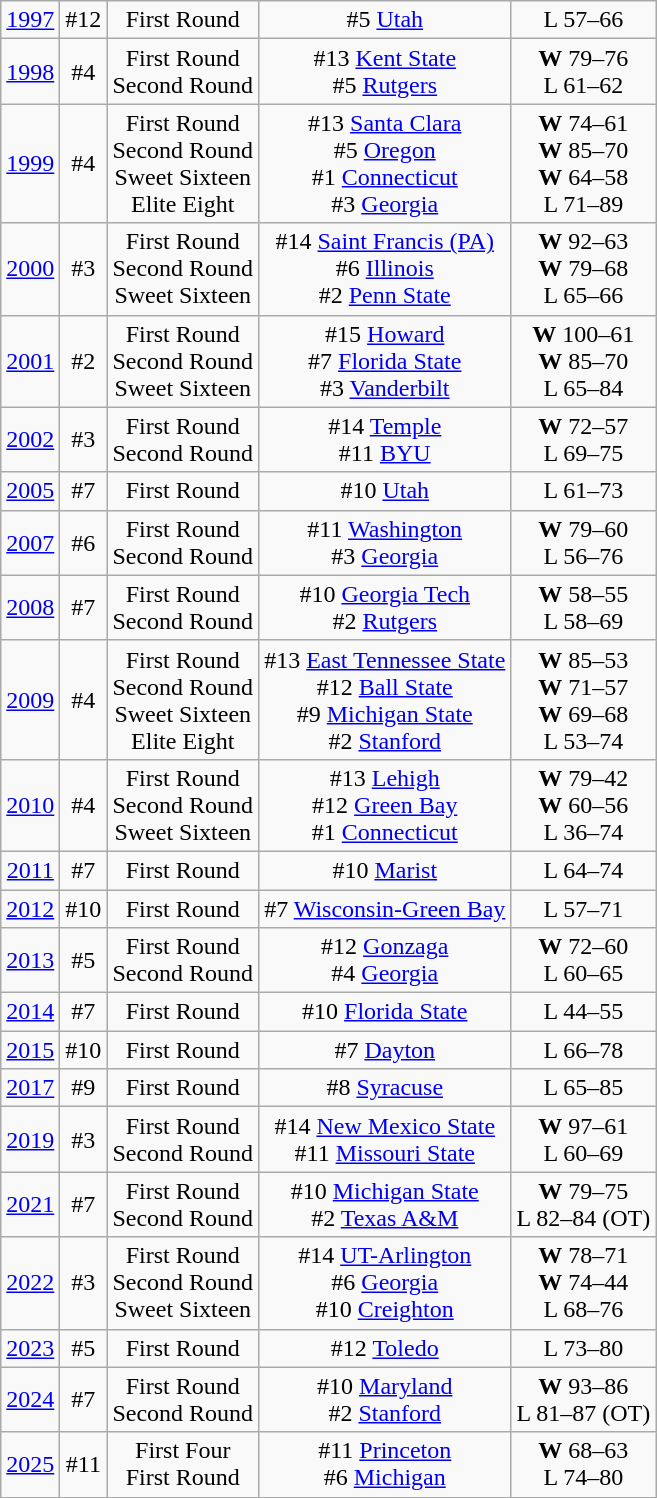<table class="wikitable">
<tr align="center">
<td><a href='#'>1997</a></td>
<td>#12</td>
<td>First Round</td>
<td>#5 <a href='#'>Utah</a></td>
<td>L 57–66</td>
</tr>
<tr align="center">
<td><a href='#'>1998</a></td>
<td>#4</td>
<td>First Round<br>Second Round</td>
<td>#13 <a href='#'>Kent State</a><br>#5 <a href='#'>Rutgers</a></td>
<td><strong>W</strong> 79–76 <br>L 61–62</td>
</tr>
<tr align="center">
<td><a href='#'>1999</a></td>
<td>#4</td>
<td>First Round<br>Second Round<br>Sweet Sixteen<br>Elite Eight</td>
<td>#13 <a href='#'>Santa Clara</a><br>#5 <a href='#'>Oregon</a><br>#1 <a href='#'>Connecticut</a> <br>#3 <a href='#'>Georgia</a></td>
<td><strong>W</strong>  74–61<br><strong>W</strong> 85–70<br><strong>W</strong> 64–58<br>L 71–89</td>
</tr>
<tr align="center">
<td><a href='#'>2000</a></td>
<td>#3</td>
<td>First Round<br>Second Round<br>Sweet Sixteen</td>
<td>#14 <a href='#'>Saint Francis (PA)</a><br>#6 <a href='#'>Illinois</a><br>#2 <a href='#'>Penn State</a></td>
<td><strong>W</strong>  92–63<br><strong>W</strong> 79–68<br>L 65–66</td>
</tr>
<tr align="center">
<td><a href='#'>2001</a></td>
<td>#2</td>
<td>First Round<br>Second Round<br>Sweet Sixteen</td>
<td>#15 <a href='#'>Howard</a><br>#7 <a href='#'>Florida State</a><br>#3 <a href='#'>Vanderbilt</a></td>
<td><strong>W</strong>  100–61<br><strong>W</strong> 85–70<br>L 65–84</td>
</tr>
<tr align="center">
<td><a href='#'>2002</a></td>
<td>#3</td>
<td>First Round<br>Second Round</td>
<td>#14 <a href='#'>Temple</a> <br> #11 <a href='#'>BYU</a></td>
<td><strong>W</strong> 72–57<br>L 69–75</td>
</tr>
<tr align="center">
<td><a href='#'>2005</a></td>
<td>#7</td>
<td>First Round</td>
<td>#10 <a href='#'>Utah</a></td>
<td>L 61–73</td>
</tr>
<tr align="center">
<td><a href='#'>2007</a></td>
<td>#6</td>
<td>First Round<br>Second Round</td>
<td>#11 <a href='#'>Washington</a> <br>#3 <a href='#'>Georgia</a></td>
<td><strong>W</strong> 79–60<br>L 56–76</td>
</tr>
<tr align="center">
<td><a href='#'>2008</a></td>
<td>#7</td>
<td>First Round<br>Second Round</td>
<td>#10 <a href='#'>Georgia Tech</a><br>#2 <a href='#'>Rutgers</a></td>
<td><strong>W</strong> 58–55 <br> L 58–69</td>
</tr>
<tr align="center">
<td><a href='#'>2009</a></td>
<td>#4</td>
<td>First Round<br>Second Round<br>Sweet Sixteen<br>Elite Eight</td>
<td>#13 <a href='#'>East Tennessee State</a><br>#12 <a href='#'>Ball State</a><br>#9 <a href='#'>Michigan State</a> <br>#2 <a href='#'>Stanford</a></td>
<td><strong>W</strong>  85–53<br><strong>W</strong> 71–57<br><strong>W</strong> 69–68<br>L 53–74</td>
</tr>
<tr align="center">
<td><a href='#'>2010</a></td>
<td>#4</td>
<td>First Round<br>Second Round<br>Sweet Sixteen</td>
<td>#13 <a href='#'>Lehigh</a><br>#12 <a href='#'>Green Bay</a> <br> #1 <a href='#'>Connecticut</a></td>
<td><strong>W</strong>  79–42<br><strong>W</strong> 60–56<br>L 36–74</td>
</tr>
<tr align="center">
<td><a href='#'>2011</a></td>
<td>#7</td>
<td>First Round</td>
<td>#10 <a href='#'>Marist</a></td>
<td>L 64–74</td>
</tr>
<tr align="center">
<td><a href='#'>2012</a></td>
<td>#10</td>
<td>First Round</td>
<td>#7 <a href='#'>Wisconsin-Green Bay</a></td>
<td>L 57–71</td>
</tr>
<tr align="center">
<td><a href='#'>2013</a></td>
<td>#5</td>
<td>First Round<br>Second Round</td>
<td>#12 <a href='#'>Gonzaga</a><br>#4 <a href='#'>Georgia</a></td>
<td><strong>W</strong>  72–60<br>L 60–65</td>
</tr>
<tr align="center">
<td><a href='#'>2014</a></td>
<td>#7</td>
<td>First Round</td>
<td>#10 <a href='#'>Florida State</a></td>
<td>L 44–55</td>
</tr>
<tr align="center">
<td><a href='#'>2015</a></td>
<td>#10</td>
<td>First Round</td>
<td>#7 <a href='#'>Dayton</a></td>
<td>L 66–78</td>
</tr>
<tr align="center">
<td><a href='#'>2017</a></td>
<td>#9</td>
<td>First Round</td>
<td>#8 <a href='#'>Syracuse</a></td>
<td>L 65–85</td>
</tr>
<tr align="center">
<td><a href='#'>2019</a></td>
<td>#3</td>
<td>First Round<br>Second Round</td>
<td>#14 <a href='#'>New Mexico State</a><br>#11 <a href='#'>Missouri State</a></td>
<td><strong>W</strong> 97–61<br>L 60–69</td>
</tr>
<tr align="center">
<td><a href='#'>2021</a></td>
<td>#7</td>
<td>First Round<br>Second Round</td>
<td>#10 <a href='#'>Michigan State</a><br>#2 <a href='#'>Texas A&M</a></td>
<td><strong>W</strong> 79–75<br>L 82–84 (OT)</td>
</tr>
<tr align="center">
<td><a href='#'>2022</a></td>
<td>#3</td>
<td>First Round<br>Second Round<br>Sweet Sixteen</td>
<td>#14 <a href='#'>UT-Arlington</a><br>#6 <a href='#'>Georgia</a><br> #10 <a href='#'>Creighton</a></td>
<td><strong>W</strong> 78–71<br><strong>W</strong> 74–44<br>L 68–76</td>
</tr>
<tr align="center">
<td><a href='#'>2023</a></td>
<td>#5</td>
<td>First Round</td>
<td>#12 <a href='#'>Toledo</a></td>
<td>L 73–80</td>
</tr>
<tr align="center">
<td><a href='#'>2024</a></td>
<td>#7</td>
<td>First Round<br>Second Round</td>
<td>#10 <a href='#'>Maryland</a><br>#2 <a href='#'>Stanford</a></td>
<td><strong>W</strong> 93–86<br>L 81–87 (OT)</td>
</tr>
<tr align="center">
<td><a href='#'>2025</a></td>
<td>#11</td>
<td>First Four<br>First Round</td>
<td>#11 <a href='#'>Princeton</a> <br>#6 <a href='#'>Michigan</a></td>
<td><strong>W</strong> 68–63<br>L 74–80</td>
</tr>
</table>
